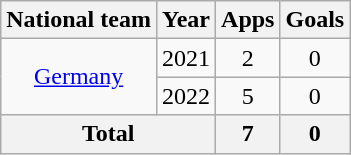<table class="wikitable" style="text-align: center;">
<tr>
<th>National team</th>
<th>Year</th>
<th>Apps</th>
<th>Goals</th>
</tr>
<tr>
<td rowspan=2><a href='#'>Germany</a></td>
<td>2021</td>
<td>2</td>
<td>0</td>
</tr>
<tr>
<td>2022</td>
<td>5</td>
<td>0</td>
</tr>
<tr>
<th colspan=2>Total</th>
<th>7</th>
<th>0</th>
</tr>
</table>
